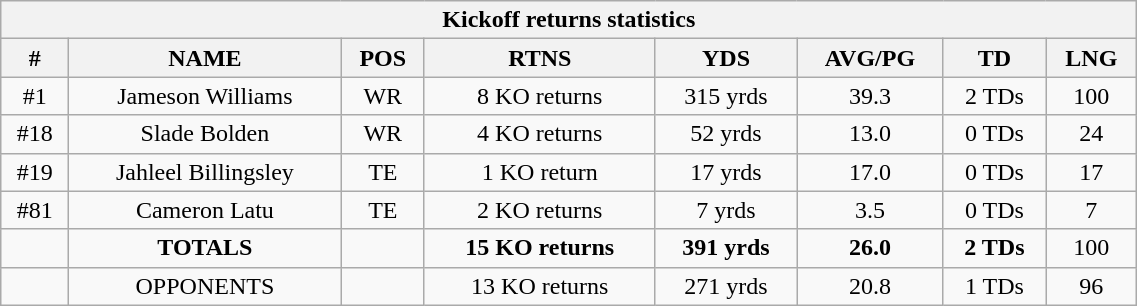<table style="width:60%; text-align:center;" class="wikitable collapsible collapsed">
<tr>
<th colspan="8">Kickoff returns statistics</th>
</tr>
<tr>
<th>#</th>
<th>NAME</th>
<th>POS</th>
<th>RTNS</th>
<th>YDS</th>
<th>AVG/PG</th>
<th>TD</th>
<th>LNG</th>
</tr>
<tr>
<td>#1</td>
<td>Jameson Williams</td>
<td>WR</td>
<td>8 KO returns</td>
<td>315 yrds</td>
<td>39.3</td>
<td>2 TDs</td>
<td>100</td>
</tr>
<tr>
<td>#18</td>
<td>Slade Bolden</td>
<td>WR</td>
<td>4 KO returns</td>
<td>52 yrds</td>
<td>13.0</td>
<td>0 TDs</td>
<td>24</td>
</tr>
<tr>
<td>#19</td>
<td>Jahleel Billingsley</td>
<td>TE</td>
<td>1 KO return</td>
<td>17 yrds</td>
<td>17.0</td>
<td>0 TDs</td>
<td>17</td>
</tr>
<tr>
<td>#81</td>
<td>Cameron Latu</td>
<td>TE</td>
<td>2 KO returns</td>
<td>7 yrds</td>
<td>3.5</td>
<td>0 TDs</td>
<td>7</td>
</tr>
<tr>
<td></td>
<td><strong>TOTALS</strong></td>
<td></td>
<td><strong>15 KO returns</strong></td>
<td><strong>391 yrds</strong></td>
<td><strong>26.0</strong></td>
<td><strong>2 TDs</strong></td>
<td>100</td>
</tr>
<tr>
<td></td>
<td>OPPONENTS</td>
<td></td>
<td>13 KO returns</td>
<td>271 yrds</td>
<td>20.8</td>
<td>1 TDs</td>
<td>96</td>
</tr>
</table>
